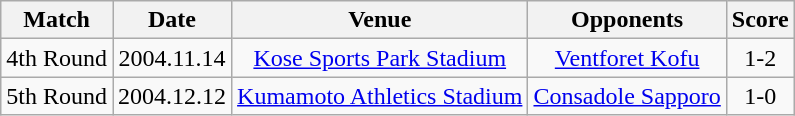<table class="wikitable" style="text-align:center;">
<tr>
<th>Match</th>
<th>Date</th>
<th>Venue</th>
<th>Opponents</th>
<th>Score</th>
</tr>
<tr>
<td>4th Round</td>
<td>2004.11.14</td>
<td><a href='#'>Kose Sports Park Stadium</a></td>
<td><a href='#'>Ventforet Kofu</a></td>
<td>1-2</td>
</tr>
<tr>
<td>5th Round</td>
<td>2004.12.12</td>
<td><a href='#'>Kumamoto Athletics Stadium</a></td>
<td><a href='#'>Consadole Sapporo</a></td>
<td>1-0</td>
</tr>
</table>
